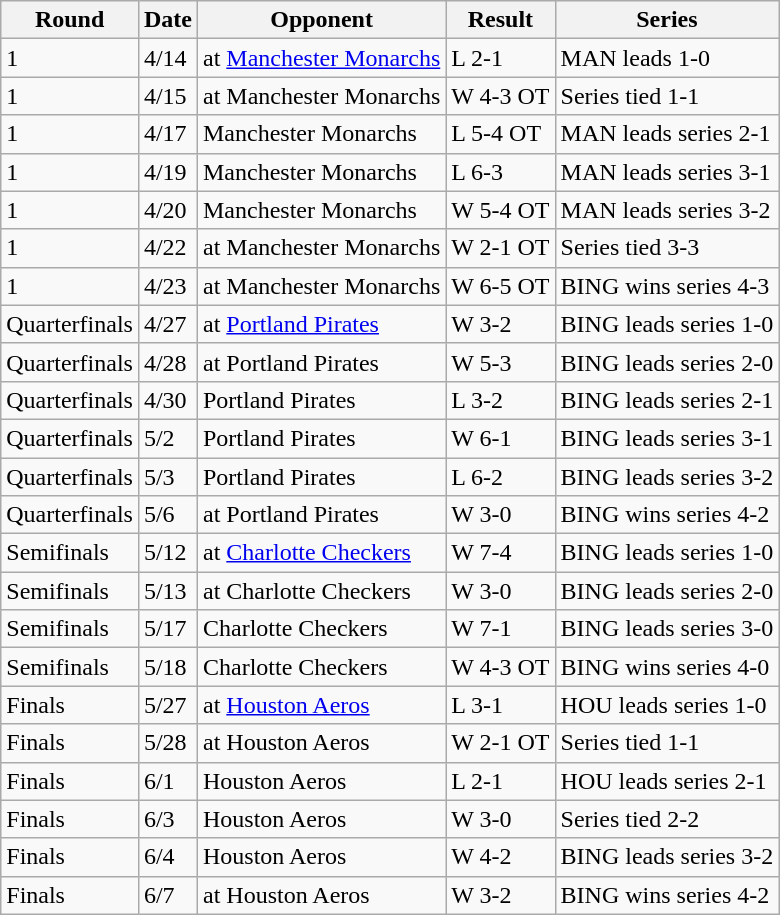<table class="wikitable">
<tr>
<th>Round</th>
<th>Date</th>
<th>Opponent</th>
<th>Result</th>
<th>Series</th>
</tr>
<tr>
<td>1</td>
<td>4/14</td>
<td>at <a href='#'>Manchester Monarchs</a></td>
<td>L 2-1</td>
<td>MAN leads 1-0</td>
</tr>
<tr>
<td>1</td>
<td>4/15</td>
<td>at Manchester Monarchs</td>
<td>W 4-3 OT</td>
<td>Series tied 1-1</td>
</tr>
<tr>
<td>1</td>
<td>4/17</td>
<td>Manchester Monarchs</td>
<td>L 5-4 OT</td>
<td>MAN leads series 2-1</td>
</tr>
<tr>
<td>1</td>
<td>4/19</td>
<td>Manchester Monarchs</td>
<td>L 6-3</td>
<td>MAN leads series 3-1</td>
</tr>
<tr>
<td>1</td>
<td>4/20</td>
<td>Manchester Monarchs</td>
<td>W 5-4 OT</td>
<td>MAN leads series 3-2</td>
</tr>
<tr>
<td>1</td>
<td>4/22</td>
<td>at Manchester Monarchs</td>
<td>W 2-1 OT</td>
<td>Series tied 3-3</td>
</tr>
<tr>
<td>1</td>
<td>4/23</td>
<td>at Manchester Monarchs</td>
<td>W 6-5 OT</td>
<td>BING wins series 4-3</td>
</tr>
<tr>
<td>Quarterfinals</td>
<td>4/27</td>
<td>at <a href='#'>Portland Pirates</a></td>
<td>W 3-2</td>
<td>BING leads series 1-0</td>
</tr>
<tr>
<td>Quarterfinals</td>
<td>4/28</td>
<td>at Portland Pirates</td>
<td>W 5-3</td>
<td>BING leads series 2-0</td>
</tr>
<tr>
<td>Quarterfinals</td>
<td>4/30</td>
<td>Portland Pirates</td>
<td>L 3-2</td>
<td>BING leads series 2-1</td>
</tr>
<tr>
<td>Quarterfinals</td>
<td>5/2</td>
<td>Portland Pirates</td>
<td>W 6-1</td>
<td>BING leads series 3-1</td>
</tr>
<tr>
<td>Quarterfinals</td>
<td>5/3</td>
<td>Portland Pirates</td>
<td>L 6-2</td>
<td>BING leads series 3-2</td>
</tr>
<tr>
<td>Quarterfinals</td>
<td>5/6</td>
<td>at Portland Pirates</td>
<td>W 3-0</td>
<td>BING wins series 4-2</td>
</tr>
<tr>
<td>Semifinals</td>
<td>5/12</td>
<td>at <a href='#'>Charlotte Checkers</a></td>
<td>W 7-4</td>
<td>BING leads series 1-0</td>
</tr>
<tr>
<td>Semifinals</td>
<td>5/13</td>
<td>at Charlotte Checkers</td>
<td>W 3-0</td>
<td>BING leads series 2-0</td>
</tr>
<tr>
<td>Semifinals</td>
<td>5/17</td>
<td>Charlotte Checkers</td>
<td>W 7-1</td>
<td>BING leads series 3-0</td>
</tr>
<tr>
<td>Semifinals</td>
<td>5/18</td>
<td>Charlotte Checkers</td>
<td>W 4-3 OT</td>
<td>BING wins series 4-0</td>
</tr>
<tr>
<td>Finals</td>
<td>5/27</td>
<td>at <a href='#'>Houston Aeros</a></td>
<td>L 3-1</td>
<td>HOU leads series 1-0</td>
</tr>
<tr>
<td>Finals</td>
<td>5/28</td>
<td>at Houston Aeros</td>
<td>W 2-1 OT</td>
<td>Series tied 1-1</td>
</tr>
<tr>
<td>Finals</td>
<td>6/1</td>
<td>Houston Aeros</td>
<td>L 2-1</td>
<td>HOU leads series 2-1</td>
</tr>
<tr>
<td>Finals</td>
<td>6/3</td>
<td>Houston Aeros</td>
<td>W 3-0</td>
<td>Series tied 2-2</td>
</tr>
<tr>
<td>Finals</td>
<td>6/4</td>
<td>Houston Aeros</td>
<td>W 4-2</td>
<td>BING leads series 3-2</td>
</tr>
<tr>
<td>Finals</td>
<td>6/7</td>
<td>at Houston Aeros</td>
<td>W 3-2</td>
<td>BING wins series 4-2</td>
</tr>
</table>
